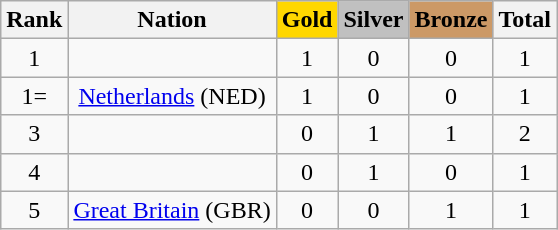<table class="wikitable sortable" style="text-align:center">
<tr>
<th>Rank</th>
<th>Nation</th>
<th style="background-color:gold">Gold</th>
<th style="background-color:silver">Silver</th>
<th style="background-color:#cc9966">Bronze</th>
<th>Total</th>
</tr>
<tr>
<td>1</td>
<td style="text-align:left"></td>
<td>1</td>
<td>0</td>
<td>0</td>
<td>1</td>
</tr>
<tr>
<td>1=</td>
<td><a href='#'>Netherlands</a> (NED)</td>
<td>1</td>
<td>0</td>
<td>0</td>
<td>1</td>
</tr>
<tr>
<td>3</td>
<td></td>
<td>0</td>
<td>1</td>
<td>1</td>
<td>2</td>
</tr>
<tr>
<td>4</td>
<td style="text-align:left"></td>
<td>0</td>
<td>1</td>
<td>0</td>
<td>1</td>
</tr>
<tr>
<td>5</td>
<td style="text-align:left"><a href='#'>Great Britain</a> (GBR)</td>
<td>0</td>
<td>0</td>
<td>1</td>
<td>1</td>
</tr>
</table>
